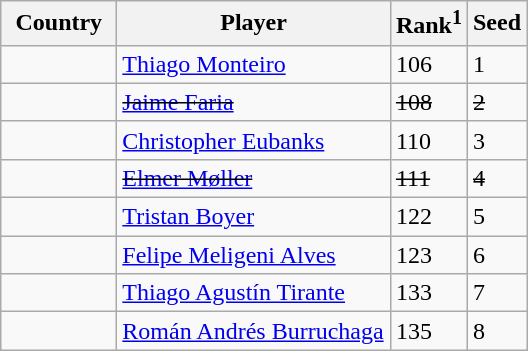<table class="sortable wikitable">
<tr>
<th width="70">Country</th>
<th width="175">Player</th>
<th>Rank<sup>1</sup></th>
<th>Seed</th>
</tr>
<tr>
<td></td>
<td><a href='#'>Thiago Monteiro</a></td>
<td>106</td>
<td>1</td>
</tr>
<tr>
<td><s></s></td>
<td><s><a href='#'>Jaime Faria</a></s></td>
<td><s>108</s></td>
<td><s>2</s></td>
</tr>
<tr>
<td></td>
<td><a href='#'>Christopher Eubanks</a></td>
<td>110</td>
<td>3</td>
</tr>
<tr>
<td><s></s></td>
<td><s><a href='#'>Elmer Møller</a></s></td>
<td><s>111</s></td>
<td><s>4</s></td>
</tr>
<tr>
<td></td>
<td><a href='#'>Tristan Boyer</a></td>
<td>122</td>
<td>5</td>
</tr>
<tr>
<td></td>
<td><a href='#'>Felipe Meligeni Alves</a></td>
<td>123</td>
<td>6</td>
</tr>
<tr>
<td></td>
<td><a href='#'>Thiago Agustín Tirante</a></td>
<td>133</td>
<td>7</td>
</tr>
<tr>
<td></td>
<td><a href='#'>Román Andrés Burruchaga</a></td>
<td>135</td>
<td>8</td>
</tr>
</table>
